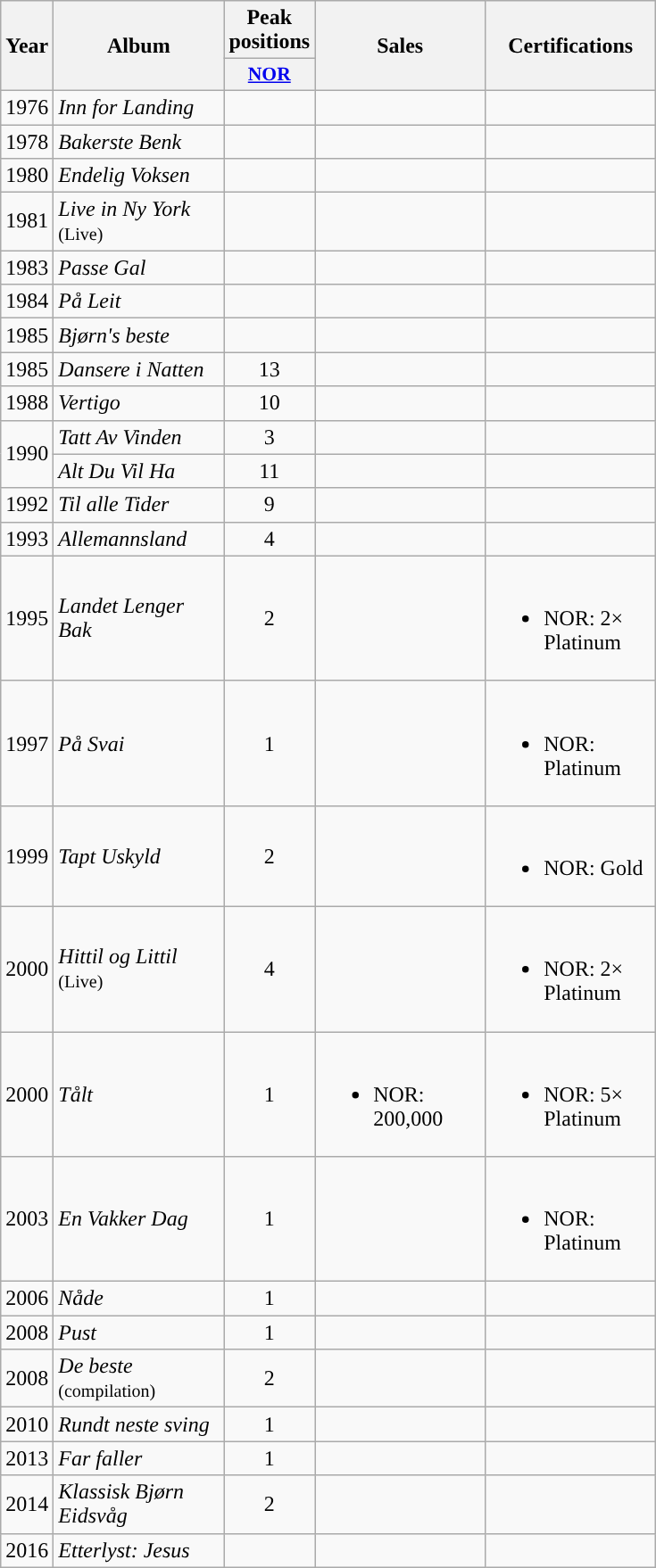<table class="wikitable">
<tr>
<th rowspan="2" style="text-align:center; width:10px;">Year</th>
<th rowspan="2" style="text-align:center; width:120px;">Album</th>
<th style="text-align:center; width:20px;">Peak positions</th>
<th rowspan="2" style="text-align:center; width:120px;">Sales</th>
<th rowspan="2" style="text-align:center; width:120px;">Certifications</th>
</tr>
<tr>
<th scope="col" style="width:3em;font-size:90%;"><a href='#'>NOR</a><br></th>
</tr>
<tr>
<td style="text-align:center;">1976</td>
<td><em>Inn for Landing</em></td>
<td style="text-align:center;"></td>
<td></td>
<td></td>
</tr>
<tr>
<td style="text-align:center;">1978</td>
<td><em>Bakerste Benk</em></td>
<td style="text-align:center;"></td>
<td></td>
<td></td>
</tr>
<tr>
<td style="text-align:center;">1980</td>
<td><em>Endelig Voksen</em></td>
<td style="text-align:center;"></td>
<td></td>
<td></td>
</tr>
<tr>
<td style="text-align:center;">1981</td>
<td><em>Live in Ny York</em> <small>(Live)</small></td>
<td style="text-align:center;"></td>
<td></td>
<td></td>
</tr>
<tr>
<td style="text-align:center;">1983</td>
<td><em>Passe Gal</em></td>
<td style="text-align:center;"></td>
<td></td>
<td></td>
</tr>
<tr>
<td style="text-align:center;">1984</td>
<td><em>På Leit</em></td>
<td style="text-align:center;"></td>
<td></td>
<td></td>
</tr>
<tr>
<td style="text-align:center;">1985</td>
<td><em>Bjørn's beste</em></td>
<td style="text-align:center;"></td>
<td></td>
<td></td>
</tr>
<tr>
<td style="text-align:center;">1985</td>
<td><em>Dansere i Natten</em></td>
<td style="text-align:center;">13</td>
<td></td>
<td></td>
</tr>
<tr>
<td style="text-align:center;">1988</td>
<td><em>Vertigo</em></td>
<td style="text-align:center;">10</td>
<td></td>
<td></td>
</tr>
<tr>
<td style="text-align:center;" rowspan=2>1990</td>
<td><em>Tatt Av Vinden</em></td>
<td style="text-align:center;">3</td>
<td></td>
<td></td>
</tr>
<tr>
<td><em>Alt Du Vil Ha</em></td>
<td style="text-align:center;">11</td>
<td></td>
<td></td>
</tr>
<tr>
<td style="text-align:center;">1992</td>
<td><em>Til alle Tider</em></td>
<td style="text-align:center;">9</td>
<td></td>
<td></td>
</tr>
<tr>
<td style="text-align:center;">1993</td>
<td><em>Allemannsland</em></td>
<td style="text-align:center;">4</td>
<td></td>
<td></td>
</tr>
<tr>
<td style="text-align:center;">1995</td>
<td><em>Landet Lenger Bak</em></td>
<td style="text-align:center;">2</td>
<td></td>
<td><br><ul><li>NOR: 2× Platinum</li></ul></td>
</tr>
<tr>
<td style="text-align:center;">1997</td>
<td><em>På Svai</em></td>
<td style="text-align:center;">1</td>
<td></td>
<td><br><ul><li>NOR: Platinum</li></ul></td>
</tr>
<tr>
<td style="text-align:center;">1999</td>
<td><em>Tapt Uskyld</em></td>
<td style="text-align:center;">2</td>
<td></td>
<td><br><ul><li>NOR: Gold</li></ul></td>
</tr>
<tr>
<td style="text-align:center;">2000</td>
<td><em>Hittil og Littil</em> <small>(Live)</small></td>
<td style="text-align:center;">4</td>
<td></td>
<td><br><ul><li>NOR: 2× Platinum</li></ul></td>
</tr>
<tr>
<td style="text-align:center;">2000</td>
<td><em>Tålt</em></td>
<td style="text-align:center;">1</td>
<td><br><ul><li>NOR: 200,000</li></ul></td>
<td><br><ul><li>NOR: 5× Platinum</li></ul></td>
</tr>
<tr>
<td style="text-align:center;">2003</td>
<td><em>En Vakker Dag</em></td>
<td style="text-align:center;">1</td>
<td></td>
<td><br><ul><li>NOR: Platinum</li></ul></td>
</tr>
<tr>
<td style="text-align:center;">2006</td>
<td><em>Nåde</em></td>
<td style="text-align:center;">1</td>
<td></td>
<td></td>
</tr>
<tr>
<td style="text-align:center;">2008</td>
<td><em>Pust</em></td>
<td style="text-align:center;">1</td>
<td></td>
<td></td>
</tr>
<tr>
<td style="text-align:center;">2008</td>
<td><em>De beste</em> <small>(compilation)</small></td>
<td style="text-align:center;">2</td>
<td></td>
<td></td>
</tr>
<tr>
<td style="text-align:center;">2010</td>
<td><em>Rundt neste sving</em></td>
<td style="text-align:center;">1</td>
<td></td>
<td></td>
</tr>
<tr>
<td style="text-align:center;">2013</td>
<td><em>Far faller</em></td>
<td style="text-align:center;">1</td>
<td></td>
<td></td>
</tr>
<tr>
<td style="text-align:center;">2014</td>
<td><em>Klassisk Bjørn Eidsvåg</em></td>
<td style="text-align:center;">2</td>
<td></td>
<td></td>
</tr>
<tr>
<td style="text-align:center;">2016</td>
<td><em>Etterlyst: Jesus</em></td>
<td style="text-align:center;"></td>
<td></td>
<td></td>
</tr>
</table>
